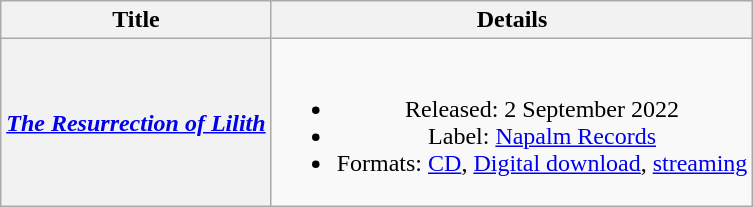<table class="wikitable plainrowheaders" style="text-align:center">
<tr>
<th scope="col">Title</th>
<th scope="col">Details</th>
</tr>
<tr>
<th scope="row"><em><a href='#'>The Resurrection of Lilith</a></em></th>
<td><br><ul><li>Released: 2 September 2022</li><li>Label: <a href='#'>Napalm Records</a></li><li>Formats: <a href='#'>CD</a>, <a href='#'>Digital download</a>, <a href='#'>streaming</a></li></ul></td>
</tr>
</table>
